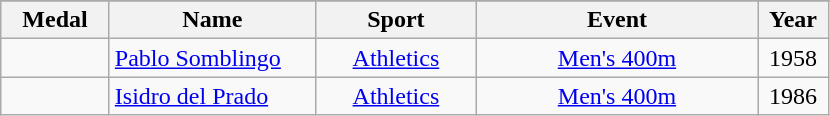<table class="wikitable"  style="font-size:100%;  text-align:center;">
<tr>
</tr>
<tr>
<th width="65">Medal</th>
<th width="130">Name</th>
<th width="100">Sport</th>
<th width="180">Event</th>
<th width="40">Year</th>
</tr>
<tr>
<td></td>
<td align=left><a href='#'>Pablo Somblingo</a></td>
<td><a href='#'>Athletics</a></td>
<td><a href='#'>Men's 400m</a></td>
<td>1958</td>
</tr>
<tr>
<td></td>
<td align=left><a href='#'>Isidro del Prado</a></td>
<td><a href='#'>Athletics</a></td>
<td><a href='#'>Men's 400m</a></td>
<td>1986</td>
</tr>
</table>
